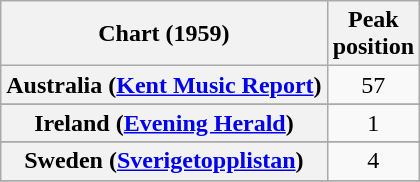<table class="wikitable sortable plainrowheaders" style="text-align:center">
<tr>
<th>Chart (1959)</th>
<th>Peak<br>position</th>
</tr>
<tr>
<th scope="row">Australia (<a href='#'>Kent Music Report</a>)</th>
<td>57</td>
</tr>
<tr>
</tr>
<tr>
<th scope="row">Ireland (<a href='#'>Evening Herald</a>)</th>
<td>1</td>
</tr>
<tr>
</tr>
<tr>
</tr>
<tr>
<th scope="row">Sweden (<a href='#'>Sverigetopplistan</a>)</th>
<td>4</td>
</tr>
<tr>
</tr>
</table>
